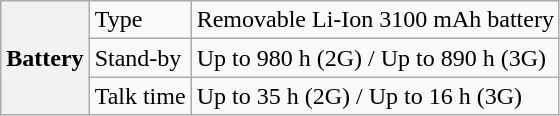<table class="wikitable">
<tr>
<th rowspan="7">Battery</th>
<td>Type</td>
<td>Removable Li-Ion 3100 mAh battery</td>
</tr>
<tr>
<td>Stand-by</td>
<td>Up to 980 h (2G) / Up to 890 h (3G)</td>
</tr>
<tr>
<td>Talk time</td>
<td>Up to 35 h (2G) / Up to 16 h (3G)</td>
</tr>
</table>
